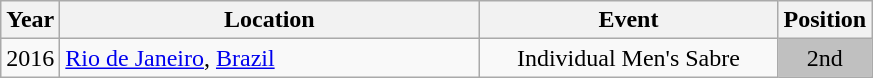<table class="wikitable" style="text-align:center;">
<tr>
<th>Year</th>
<th style="width:17em">Location</th>
<th style="width:12em">Event</th>
<th>Position</th>
</tr>
<tr>
<td>2016</td>
<td rowspan="1" align="left"> <a href='#'>Rio de Janeiro</a>, <a href='#'>Brazil</a></td>
<td>Individual Men's Sabre</td>
<td bgcolor="silver">2nd</td>
</tr>
</table>
